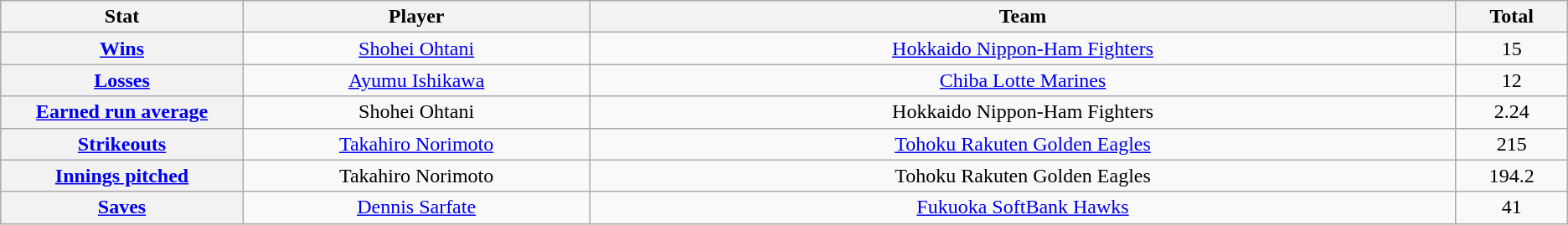<table class="wikitable" style="text-align:center;">
<tr>
<th scope="col" style="width:7%;">Stat</th>
<th scope="col" style="width:10%;">Player</th>
<th scope="col" style="width:25%;">Team</th>
<th scope="col" style="width:3%;">Total</th>
</tr>
<tr>
<th scope="row" style="text-align:center;"><a href='#'>Wins</a></th>
<td><a href='#'>Shohei Ohtani</a></td>
<td><a href='#'>Hokkaido Nippon-Ham Fighters</a></td>
<td>15</td>
</tr>
<tr>
<th scope="row" style="text-align:center;"><a href='#'>Losses</a></th>
<td><a href='#'>Ayumu Ishikawa</a></td>
<td><a href='#'>Chiba Lotte Marines</a></td>
<td>12</td>
</tr>
<tr>
<th scope="row" style="text-align:center;"><a href='#'>Earned run average</a></th>
<td>Shohei Ohtani</td>
<td>Hokkaido Nippon-Ham Fighters</td>
<td>2.24</td>
</tr>
<tr>
<th scope="row" style="text-align:center;"><a href='#'>Strikeouts</a></th>
<td><a href='#'>Takahiro Norimoto</a></td>
<td><a href='#'>Tohoku Rakuten Golden Eagles</a></td>
<td>215</td>
</tr>
<tr>
<th scope="row" style="text-align:center;"><a href='#'>Innings pitched</a></th>
<td>Takahiro Norimoto</td>
<td>Tohoku Rakuten Golden Eagles</td>
<td>194.2</td>
</tr>
<tr>
<th scope="row" style="text-align:center;"><a href='#'>Saves</a></th>
<td><a href='#'>Dennis Sarfate</a></td>
<td><a href='#'>Fukuoka SoftBank Hawks</a></td>
<td>41</td>
</tr>
</table>
